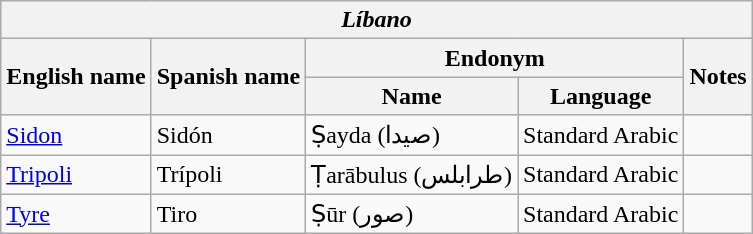<table class="wikitable sortable">
<tr>
<th colspan="5"> <em>Líbano</em></th>
</tr>
<tr>
<th rowspan="2">English name</th>
<th rowspan="2">Spanish name</th>
<th colspan="2">Endonym</th>
<th rowspan="2">Notes</th>
</tr>
<tr>
<th>Name</th>
<th>Language</th>
</tr>
<tr>
<td><a href='#'>Sidon</a></td>
<td>Sidón</td>
<td>Ṣayda (صيدا)</td>
<td>Standard Arabic</td>
<td></td>
</tr>
<tr>
<td><a href='#'>Tripoli</a></td>
<td>Trípoli</td>
<td>Ṭarābulus (طرابلس)</td>
<td>Standard Arabic</td>
<td></td>
</tr>
<tr>
<td><a href='#'>Tyre</a></td>
<td>Tiro</td>
<td>Ṣūr (صور)</td>
<td>Standard Arabic</td>
<td></td>
</tr>
</table>
